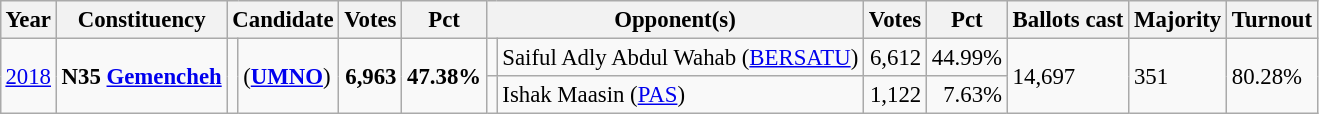<table class="wikitable" style="margin:0.5em ; font-size:95%">
<tr>
<th>Year</th>
<th>Constituency</th>
<th colspan=2>Candidate</th>
<th>Votes</th>
<th>Pct</th>
<th colspan=2>Opponent(s)</th>
<th>Votes</th>
<th>Pct</th>
<th>Ballots cast</th>
<th>Majority</th>
<th>Turnout</th>
</tr>
<tr>
<td rowspan=2><a href='#'>2018</a></td>
<td rowspan=2><strong>N35 <a href='#'>Gemencheh</a></strong></td>
<td rowspan=2 ></td>
<td rowspan=2> (<a href='#'><strong>UMNO</strong></a>)</td>
<td rowspan=2 align=right><strong>6,963</strong></td>
<td rowspan=2><strong>47.38%</strong></td>
<td></td>
<td>Saiful Adly Abdul Wahab (<a href='#'>BERSATU</a>)</td>
<td align=right>6,612</td>
<td>44.99%</td>
<td rowspan=2>14,697</td>
<td rowspan=2>351</td>
<td rowspan=2>80.28%</td>
</tr>
<tr>
<td></td>
<td>Ishak Maasin (<a href='#'>PAS</a>)</td>
<td align=right>1,122</td>
<td align=right>7.63%</td>
</tr>
</table>
